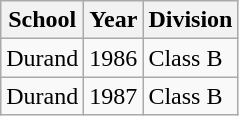<table class="wikitable">
<tr>
<th>School</th>
<th>Year</th>
<th>Division</th>
</tr>
<tr>
<td>Durand</td>
<td>1986</td>
<td>Class B</td>
</tr>
<tr>
<td>Durand</td>
<td>1987</td>
<td>Class B</td>
</tr>
</table>
